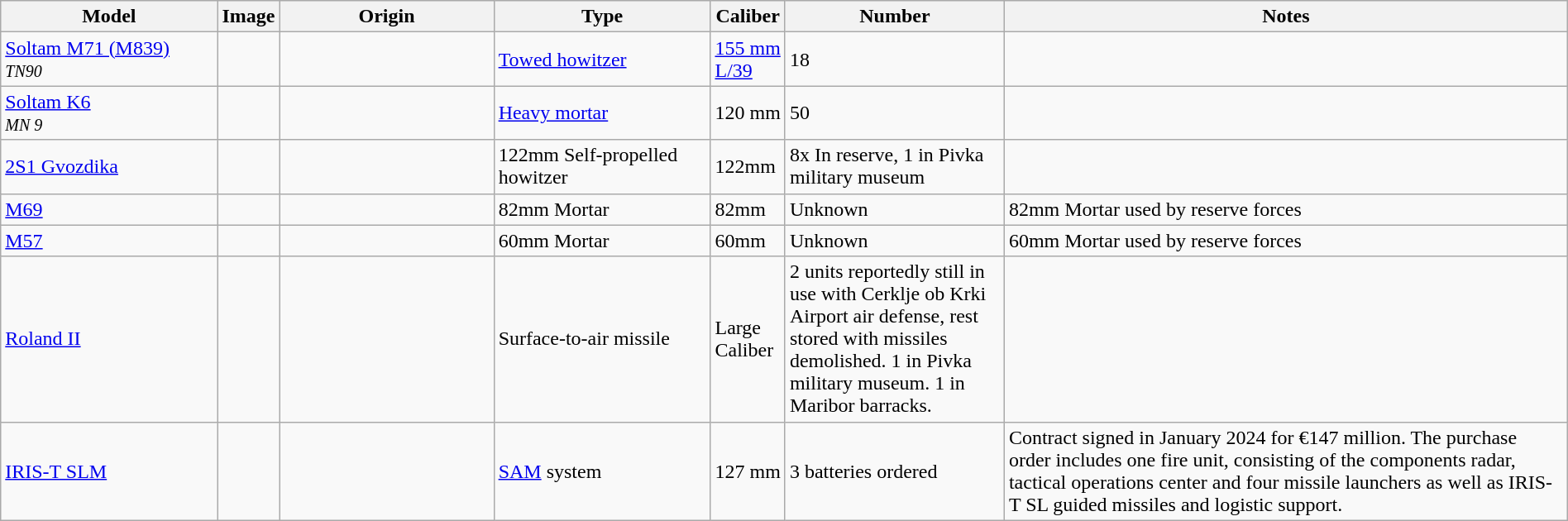<table class="wikitable" style="width:100%;">
<tr>
<th style="width:15%;">Model</th>
<th style="width:0%;">Image</th>
<th style="width:15%;">Origin</th>
<th style="width:15%;">Type</th>
<th>Caliber</th>
<th style="width:15%;">Number</th>
<th style="width:40%;">Notes</th>
</tr>
<tr>
<td><a href='#'>Soltam M71 (M839)</a><br><em><small>TN90</small></em></td>
<td></td>
<td></td>
<td><a href='#'>Towed howitzer</a></td>
<td><a href='#'>155 mm</a> <a href='#'>L/39</a></td>
<td>18</td>
<td></td>
</tr>
<tr>
<td><a href='#'>Soltam K6</a><br><em><small>MN 9</small></em></td>
<td></td>
<td></td>
<td><a href='#'>Heavy mortar</a></td>
<td>120 mm</td>
<td>50</td>
<td></td>
</tr>
<tr>
<td><a href='#'>2S1 Gvozdika</a></td>
<td></td>
<td></td>
<td>122mm Self-propelled howitzer</td>
<td>122mm</td>
<td>8x In reserve, 1 in Pivka military museum</td>
<td></td>
</tr>
<tr>
<td><a href='#'>M69</a></td>
<td></td>
<td></td>
<td>82mm Mortar</td>
<td>82mm</td>
<td>Unknown</td>
<td>82mm Mortar used by reserve forces</td>
</tr>
<tr>
<td><a href='#'>M57</a></td>
<td></td>
<td></td>
<td>60mm Mortar</td>
<td>60mm</td>
<td>Unknown</td>
<td>60mm Mortar used by reserve forces</td>
</tr>
<tr>
<td><a href='#'>Roland II</a></td>
<td></td>
<td></td>
<td>Surface-to-air missile</td>
<td>Large Caliber</td>
<td>2 units reportedly still in use with Cerklje ob Krki Airport air defense, rest stored with missiles demolished. 1 in Pivka military museum. 1 in Maribor barracks.</td>
<td></td>
</tr>
<tr>
<td><a href='#'>IRIS-T SLM</a></td>
<td></td>
<td></td>
<td><a href='#'>SAM</a> system</td>
<td>127 mm</td>
<td>3 batteries ordered</td>
<td>Contract signed in January 2024 for €147 million. The purchase order includes one fire unit, consisting of the components radar, tactical operations center and four missile launchers as well as IRIS-T SL guided missiles and logistic support.</td>
</tr>
</table>
